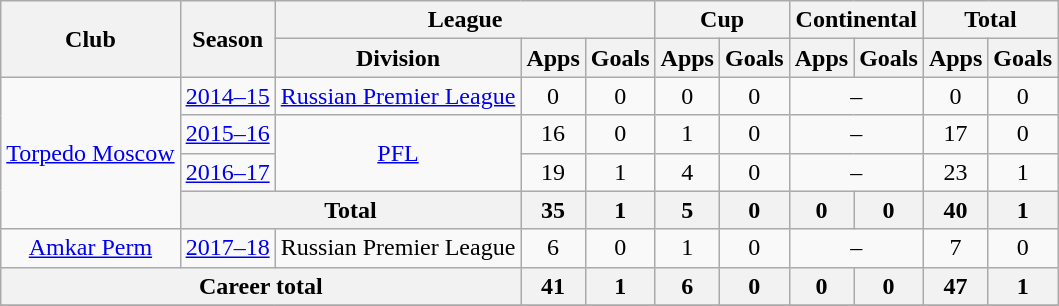<table class="wikitable" style="text-align: center;">
<tr>
<th rowspan=2>Club</th>
<th rowspan=2>Season</th>
<th colspan=3>League</th>
<th colspan=2>Cup</th>
<th colspan=2>Continental</th>
<th colspan=2>Total</th>
</tr>
<tr>
<th>Division</th>
<th>Apps</th>
<th>Goals</th>
<th>Apps</th>
<th>Goals</th>
<th>Apps</th>
<th>Goals</th>
<th>Apps</th>
<th>Goals</th>
</tr>
<tr>
<td rowspan=4><a href='#'>Torpedo Moscow</a></td>
<td><a href='#'>2014–15</a></td>
<td><a href='#'>Russian Premier League</a></td>
<td>0</td>
<td>0</td>
<td>0</td>
<td>0</td>
<td colspan=2>–</td>
<td>0</td>
<td>0</td>
</tr>
<tr>
<td><a href='#'>2015–16</a></td>
<td rowspan=2><a href='#'>PFL</a></td>
<td>16</td>
<td>0</td>
<td>1</td>
<td>0</td>
<td colspan=2>–</td>
<td>17</td>
<td>0</td>
</tr>
<tr>
<td><a href='#'>2016–17</a></td>
<td>19</td>
<td>1</td>
<td>4</td>
<td>0</td>
<td colspan=2>–</td>
<td>23</td>
<td>1</td>
</tr>
<tr>
<th colspan=2>Total</th>
<th>35</th>
<th>1</th>
<th>5</th>
<th>0</th>
<th>0</th>
<th>0</th>
<th>40</th>
<th>1</th>
</tr>
<tr>
<td><a href='#'>Amkar Perm</a></td>
<td><a href='#'>2017–18</a></td>
<td>Russian Premier League</td>
<td>6</td>
<td>0</td>
<td>1</td>
<td>0</td>
<td colspan=2>–</td>
<td>7</td>
<td>0</td>
</tr>
<tr>
<th colspan=3>Career total</th>
<th>41</th>
<th>1</th>
<th>6</th>
<th>0</th>
<th>0</th>
<th>0</th>
<th>47</th>
<th>1</th>
</tr>
<tr>
</tr>
</table>
